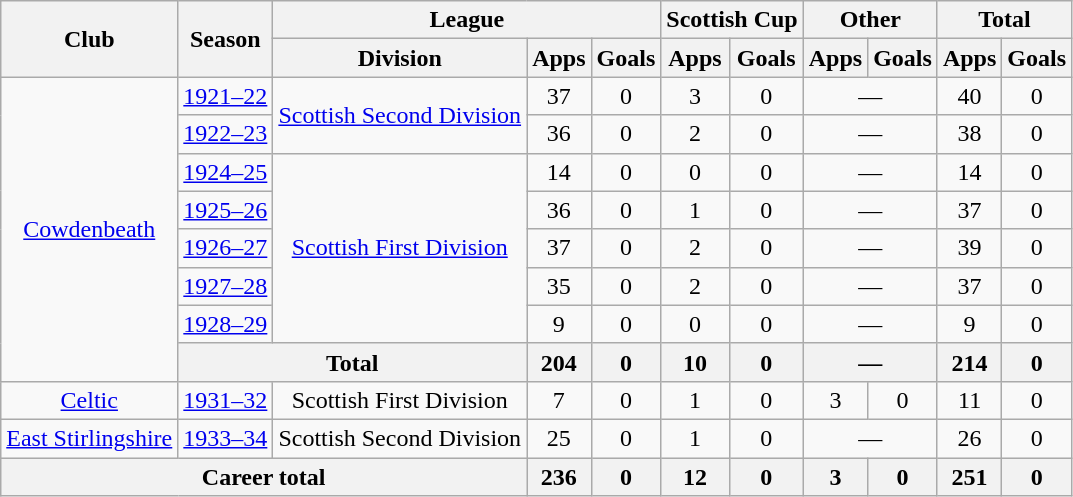<table class="wikitable" style="text-align: center;">
<tr>
<th rowspan="2">Club</th>
<th rowspan="2">Season</th>
<th colspan="3">League</th>
<th colspan="2">Scottish Cup</th>
<th colspan="2">Other</th>
<th colspan="2">Total</th>
</tr>
<tr>
<th>Division</th>
<th>Apps</th>
<th>Goals</th>
<th>Apps</th>
<th>Goals</th>
<th>Apps</th>
<th>Goals</th>
<th>Apps</th>
<th>Goals</th>
</tr>
<tr>
<td rowspan="8"><a href='#'>Cowdenbeath</a></td>
<td><a href='#'>1921–22</a></td>
<td rowspan="2"><a href='#'>Scottish Second Division</a></td>
<td>37</td>
<td>0</td>
<td>3</td>
<td>0</td>
<td colspan="2">—</td>
<td>40</td>
<td>0</td>
</tr>
<tr>
<td><a href='#'>1922–23</a></td>
<td>36</td>
<td>0</td>
<td>2</td>
<td>0</td>
<td colspan="2">—</td>
<td>38</td>
<td>0</td>
</tr>
<tr>
<td><a href='#'>1924–25</a></td>
<td rowspan="5"><a href='#'>Scottish First Division</a></td>
<td>14</td>
<td>0</td>
<td>0</td>
<td>0</td>
<td colspan="2">—</td>
<td>14</td>
<td>0</td>
</tr>
<tr>
<td><a href='#'>1925–26</a></td>
<td>36</td>
<td>0</td>
<td>1</td>
<td>0</td>
<td colspan="2">—</td>
<td>37</td>
<td>0</td>
</tr>
<tr>
<td><a href='#'>1926–27</a></td>
<td>37</td>
<td>0</td>
<td>2</td>
<td>0</td>
<td colspan="2">—</td>
<td>39</td>
<td>0</td>
</tr>
<tr>
<td><a href='#'>1927–28</a></td>
<td>35</td>
<td>0</td>
<td>2</td>
<td>0</td>
<td colspan="2">—</td>
<td>37</td>
<td>0</td>
</tr>
<tr>
<td><a href='#'>1928–29</a></td>
<td>9</td>
<td>0</td>
<td>0</td>
<td>0</td>
<td colspan="2">—</td>
<td>9</td>
<td>0</td>
</tr>
<tr>
<th colspan="2">Total</th>
<th>204</th>
<th>0</th>
<th>10</th>
<th>0</th>
<th colspan="2">—</th>
<th>214</th>
<th>0</th>
</tr>
<tr>
<td><a href='#'>Celtic</a></td>
<td><a href='#'>1931–32</a></td>
<td>Scottish First Division</td>
<td>7</td>
<td>0</td>
<td>1</td>
<td>0</td>
<td>3</td>
<td>0</td>
<td>11</td>
<td>0</td>
</tr>
<tr>
<td><a href='#'>East Stirlingshire</a></td>
<td><a href='#'>1933–34</a></td>
<td>Scottish Second Division</td>
<td>25</td>
<td>0</td>
<td>1</td>
<td>0</td>
<td colspan="2">—</td>
<td>26</td>
<td>0</td>
</tr>
<tr>
<th colspan="3">Career total</th>
<th>236</th>
<th>0</th>
<th>12</th>
<th>0</th>
<th>3</th>
<th>0</th>
<th>251</th>
<th>0</th>
</tr>
</table>
